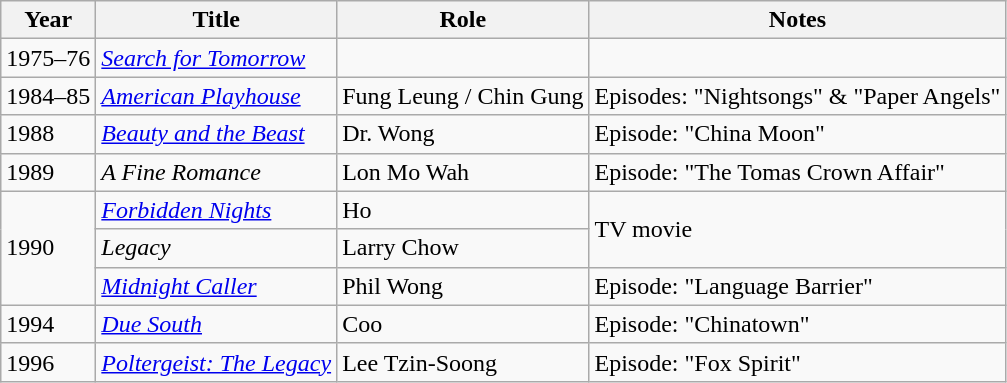<table class="wikitable sortable">
<tr>
<th>Year</th>
<th>Title</th>
<th>Role</th>
<th class="unsortable">Notes</th>
</tr>
<tr>
<td>1975–76</td>
<td><em><a href='#'>Search for Tomorrow</a></em></td>
<td></td>
<td></td>
</tr>
<tr>
<td>1984–85</td>
<td><em><a href='#'>American Playhouse</a></em></td>
<td>Fung Leung / Chin Gung</td>
<td>Episodes: "Nightsongs" & "Paper Angels"</td>
</tr>
<tr>
<td>1988</td>
<td><em><a href='#'>Beauty and the Beast</a></em></td>
<td>Dr. Wong</td>
<td>Episode: "China Moon"</td>
</tr>
<tr>
<td>1989</td>
<td><em>A Fine Romance</em></td>
<td>Lon Mo Wah</td>
<td>Episode: "The Tomas Crown Affair"</td>
</tr>
<tr>
<td rowspan="3">1990</td>
<td><em><a href='#'>Forbidden Nights</a></em></td>
<td>Ho</td>
<td rowspan="2">TV movie</td>
</tr>
<tr>
<td><em>Legacy</em></td>
<td>Larry Chow</td>
</tr>
<tr>
<td><em><a href='#'>Midnight Caller</a></em></td>
<td>Phil Wong</td>
<td>Episode: "Language Barrier"</td>
</tr>
<tr>
<td>1994</td>
<td><em><a href='#'>Due South</a></em></td>
<td>Coo</td>
<td>Episode: "Chinatown"</td>
</tr>
<tr>
<td>1996</td>
<td><em><a href='#'>Poltergeist: The Legacy</a></em></td>
<td>Lee Tzin-Soong</td>
<td>Episode: "Fox Spirit"</td>
</tr>
</table>
